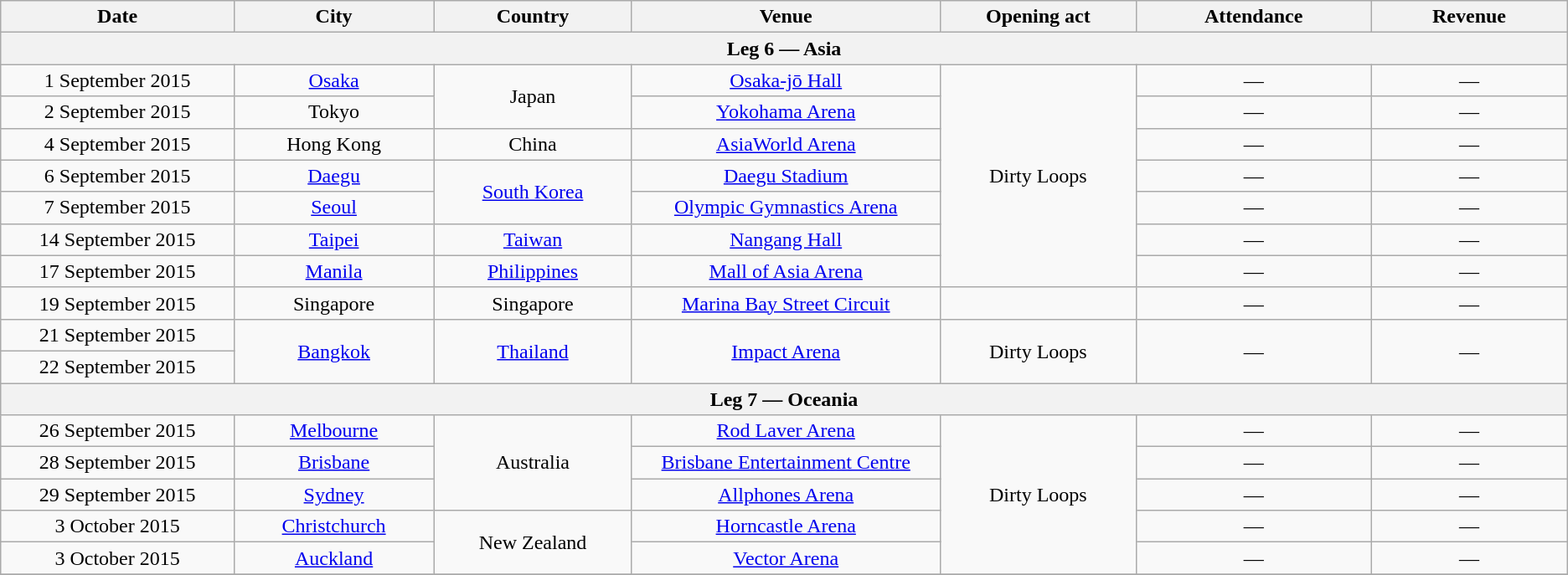<table class="wikitable plainrowheaders" style="text-align:center;">
<tr>
<th scope="col" style="width:12em;">Date</th>
<th scope="col" style="width:10em;">City</th>
<th scope="col" style="width:10em;">Country</th>
<th scope="col" style="width:16em;">Venue</th>
<th scope="col" style="width:10em;">Opening act</th>
<th scope="col" style="width:12em;">Attendance</th>
<th scope="col" style="width:10em;">Revenue</th>
</tr>
<tr>
<th colspan="7">Leg 6 — Asia</th>
</tr>
<tr>
<td>1 September 2015</td>
<td><a href='#'>Osaka</a></td>
<td rowspan="2">Japan</td>
<td><a href='#'>Osaka-jō Hall</a></td>
<td rowspan="7">Dirty Loops</td>
<td>—</td>
<td>—</td>
</tr>
<tr>
<td>2 September 2015</td>
<td>Tokyo</td>
<td><a href='#'>Yokohama Arena</a></td>
<td>—</td>
<td>—</td>
</tr>
<tr>
<td>4 September 2015</td>
<td>Hong Kong</td>
<td>China</td>
<td><a href='#'>AsiaWorld Arena</a></td>
<td>—</td>
<td>—</td>
</tr>
<tr>
<td>6 September 2015</td>
<td><a href='#'>Daegu</a></td>
<td rowspan="2"><a href='#'>South Korea</a></td>
<td><a href='#'>Daegu Stadium</a></td>
<td>—</td>
<td>—</td>
</tr>
<tr>
<td>7 September 2015</td>
<td><a href='#'>Seoul</a></td>
<td><a href='#'>Olympic Gymnastics Arena</a></td>
<td>—</td>
<td>—</td>
</tr>
<tr>
<td>14 September 2015</td>
<td><a href='#'>Taipei</a></td>
<td><a href='#'>Taiwan</a></td>
<td><a href='#'>Nangang Hall</a></td>
<td>—</td>
<td>—</td>
</tr>
<tr>
<td>17 September 2015</td>
<td><a href='#'>Manila</a></td>
<td><a href='#'>Philippines</a></td>
<td><a href='#'>Mall of Asia Arena</a></td>
<td>—</td>
<td>—</td>
</tr>
<tr>
<td>19 September 2015</td>
<td>Singapore</td>
<td>Singapore</td>
<td><a href='#'>Marina Bay Street Circuit</a></td>
<td></td>
<td>—</td>
<td>—</td>
</tr>
<tr>
<td>21 September 2015</td>
<td rowspan="2"><a href='#'>Bangkok</a></td>
<td rowspan="2"><a href='#'>Thailand</a></td>
<td rowspan="2"><a href='#'>Impact Arena</a></td>
<td rowspan="2">Dirty Loops</td>
<td rowspan="2">—</td>
<td rowspan="2">—</td>
</tr>
<tr>
<td>22 September 2015</td>
</tr>
<tr>
<th colspan="7">Leg 7 — Oceania</th>
</tr>
<tr>
<td>26 September 2015</td>
<td rowspan="1"><a href='#'>Melbourne</a></td>
<td rowspan="3">Australia</td>
<td rowspan="1"><a href='#'>Rod Laver Arena</a></td>
<td rowspan="5">Dirty Loops</td>
<td>—</td>
<td>—</td>
</tr>
<tr>
<td>28 September 2015</td>
<td><a href='#'>Brisbane</a></td>
<td><a href='#'>Brisbane Entertainment Centre</a></td>
<td>—</td>
<td>—</td>
</tr>
<tr>
<td>29 September 2015</td>
<td><a href='#'>Sydney</a></td>
<td><a href='#'>Allphones Arena</a></td>
<td>—</td>
<td>—</td>
</tr>
<tr>
<td>3 October 2015</td>
<td><a href='#'>Christchurch</a></td>
<td rowspan="2">New Zealand</td>
<td><a href='#'>Horncastle Arena</a></td>
<td>—</td>
<td>—</td>
</tr>
<tr>
<td>3 October 2015</td>
<td><a href='#'>Auckland</a></td>
<td><a href='#'>Vector Arena</a></td>
<td>—</td>
<td>—</td>
</tr>
<tr>
</tr>
</table>
